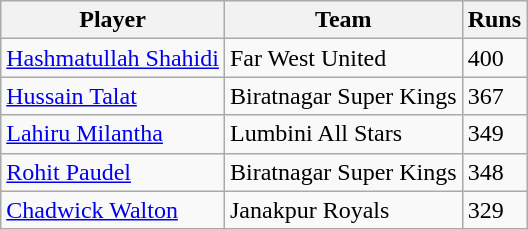<table class="wikitable">
<tr>
<th>Player</th>
<th>Team</th>
<th>Runs</th>
</tr>
<tr>
<td><a href='#'>Hashmatullah Shahidi</a></td>
<td>Far West United</td>
<td>400</td>
</tr>
<tr>
<td><a href='#'>Hussain Talat</a></td>
<td>Biratnagar Super Kings</td>
<td>367</td>
</tr>
<tr>
<td><a href='#'>Lahiru Milantha</a></td>
<td>Lumbini All Stars</td>
<td>349</td>
</tr>
<tr>
<td><a href='#'>Rohit Paudel</a></td>
<td>Biratnagar Super Kings</td>
<td>348</td>
</tr>
<tr>
<td><a href='#'>Chadwick Walton</a></td>
<td>Janakpur Royals</td>
<td>329</td>
</tr>
</table>
